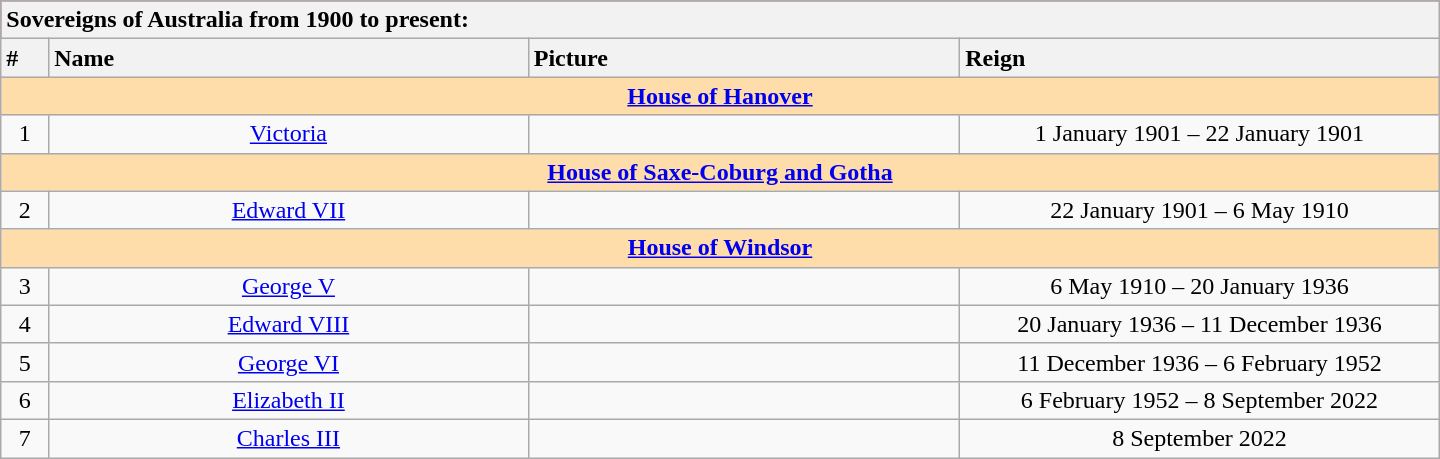<table class="wikitable" style="width:60em;">
<tr style="background:darkRed;">
<th colspan="9" style="text-align:left;"><span>Sovereigns of Australia from 1900 to present:</span></th>
</tr>
<tr style="background:#efefef;">
<th style="width:2.5%; text-align:left;">#</th>
<th style="width:25%; text-align:left;">Name</th>
<th style="width:22.5%; text-align:left;">Picture</th>
<th style="width:25%; text-align:left;">Reign</th>
</tr>
<tr style="background:#fda;">
<td colspan="9" style="text-align:center;"><strong><a href='#'>House of Hanover</a></strong></td>
</tr>
<tr>
<td style="text-align:center;">1</td>
<td style="text-align:center;"><a href='#'>Victoria</a></td>
<td style="text-align:center;"></td>
<td style="text-align:center;">1 January 1901 – 22 January 1901</td>
</tr>
<tr style="background:#fda;">
<td colspan="9" style="text-align:center;"><strong><a href='#'>House of Saxe-Coburg and Gotha</a></strong></td>
</tr>
<tr>
<td style="text-align:center;">2</td>
<td style="text-align:center;"><a href='#'>Edward VII</a></td>
<td style="text-align:center;"></td>
<td style="text-align:center;">22 January 1901 – 6 May 1910</td>
</tr>
<tr style="background:#fda;">
<td colspan="9" style="text-align:center;"><strong><a href='#'>House of Windsor</a></strong></td>
</tr>
<tr>
<td style="text-align:center;">3</td>
<td style="text-align:center;"><a href='#'>George V</a></td>
<td style="text-align:center;"></td>
<td style="text-align:center;">6 May 1910 – 20 January 1936</td>
</tr>
<tr>
<td style="text-align:center;">4</td>
<td style="text-align:center;"><a href='#'>Edward VIII</a></td>
<td style="text-align:center;"></td>
<td style="text-align:center;">20 January 1936 – 11 December 1936</td>
</tr>
<tr>
<td style="text-align:center;">5</td>
<td style="text-align:center;"><a href='#'>George VI</a></td>
<td style="text-align:center;"></td>
<td style="text-align:center;">11 December 1936 – 6 February 1952</td>
</tr>
<tr>
<td style="text-align:center;">6</td>
<td style="text-align:center;"><a href='#'>Elizabeth II</a></td>
<td style="text-align:center;"></td>
<td style="text-align:center;">6 February 1952 – 8 September 2022</td>
</tr>
<tr>
<td style="text-align:center;">7</td>
<td style="text-align:center;"><a href='#'>Charles III</a></td>
<td style="text-align:center;"></td>
<td style="text-align:center;">8 September 2022</td>
</tr>
</table>
